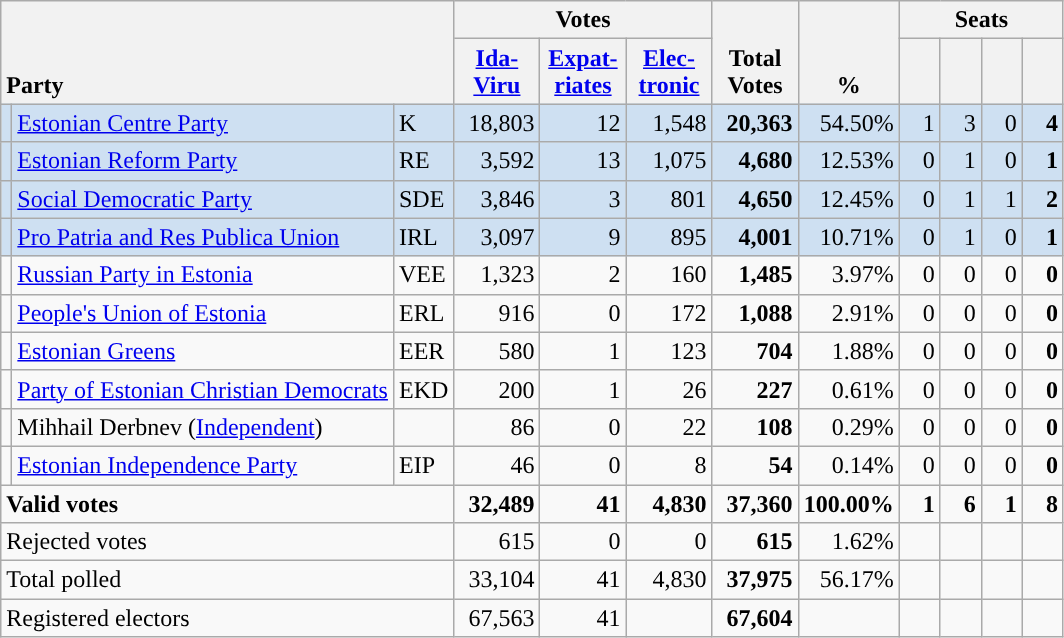<table class="wikitable" border="1" style="text-align:right;">
<tr>
<th style="text-align:left;" valign=bottom rowspan=2 colspan=3>Party</th>
<th colspan=3>Votes</th>
<th align=center valign=bottom rowspan=2 width="50">Total Votes</th>
<th align=center valign=bottom rowspan=2 width="50">%</th>
<th colspan=4>Seats</th>
</tr>
<tr>
<th align=center valign=bottom width="50"><a href='#'>Ida- Viru</a></th>
<th align=center valign=bottom width="50"><a href='#'>Expat- riates</a></th>
<th align=center valign=bottom width="50"><a href='#'>Elec- tronic</a></th>
<th align=center valign=bottom width="20"><small></small></th>
<th align=center valign=bottom width="20"><small></small></th>
<th align=center valign=bottom width="20"><small></small></th>
<th align=center valign=bottom width="20"><small></small></th>
</tr>
<tr style="background:#CEE0F2;">
<td style="background:"></td>
<td align=left><a href='#'>Estonian Centre Party</a></td>
<td align=left>K</td>
<td>18,803</td>
<td>12</td>
<td>1,548</td>
<td><strong>20,363</strong></td>
<td>54.50%</td>
<td>1</td>
<td>3</td>
<td>0</td>
<td><strong>4</strong></td>
</tr>
<tr style="background:#CEE0F2;">
<td style="background:"></td>
<td align=left><a href='#'>Estonian Reform Party</a></td>
<td align=left>RE</td>
<td>3,592</td>
<td>13</td>
<td>1,075</td>
<td><strong>4,680</strong></td>
<td>12.53%</td>
<td>0</td>
<td>1</td>
<td>0</td>
<td><strong>1</strong></td>
</tr>
<tr style="background:#CEE0F2;">
<td style="background:"></td>
<td align=left><a href='#'>Social Democratic Party</a></td>
<td align=left>SDE</td>
<td>3,846</td>
<td>3</td>
<td>801</td>
<td><strong>4,650</strong></td>
<td>12.45%</td>
<td>0</td>
<td>1</td>
<td>1</td>
<td><strong>2</strong></td>
</tr>
<tr style="background:#CEE0F2;">
<td style="background:"></td>
<td align=left><a href='#'>Pro Patria and Res Publica Union</a></td>
<td align=left>IRL</td>
<td>3,097</td>
<td>9</td>
<td>895</td>
<td><strong>4,001</strong></td>
<td>10.71%</td>
<td>0</td>
<td>1</td>
<td>0</td>
<td><strong>1</strong></td>
</tr>
<tr>
<td></td>
<td align=left><a href='#'>Russian Party in Estonia</a></td>
<td align=left>VEE</td>
<td>1,323</td>
<td>2</td>
<td>160</td>
<td><strong>1,485</strong></td>
<td>3.97%</td>
<td>0</td>
<td>0</td>
<td>0</td>
<td><strong>0</strong></td>
</tr>
<tr>
<td style="background:"></td>
<td align=left><a href='#'>People's Union of Estonia</a></td>
<td align=left>ERL</td>
<td>916</td>
<td>0</td>
<td>172</td>
<td><strong>1,088</strong></td>
<td>2.91%</td>
<td>0</td>
<td>0</td>
<td>0</td>
<td><strong>0</strong></td>
</tr>
<tr>
<td style="background:"></td>
<td align=left><a href='#'>Estonian Greens</a></td>
<td align=left>EER</td>
<td>580</td>
<td>1</td>
<td>123</td>
<td><strong>704</strong></td>
<td>1.88%</td>
<td>0</td>
<td>0</td>
<td>0</td>
<td><strong>0</strong></td>
</tr>
<tr>
<td style="background:"></td>
<td align=left><a href='#'>Party of Estonian Christian Democrats</a></td>
<td align=left>EKD</td>
<td>200</td>
<td>1</td>
<td>26</td>
<td><strong>227</strong></td>
<td>0.61%</td>
<td>0</td>
<td>0</td>
<td>0</td>
<td><strong>0</strong></td>
</tr>
<tr>
<td style="background:"></td>
<td align=left>Mihhail Derbnev (<a href='#'>Independent</a>)</td>
<td></td>
<td>86</td>
<td>0</td>
<td>22</td>
<td><strong>108</strong></td>
<td>0.29%</td>
<td>0</td>
<td>0</td>
<td>0</td>
<td><strong>0</strong></td>
</tr>
<tr>
<td style="background:"></td>
<td align=left><a href='#'>Estonian Independence Party</a></td>
<td align=left>EIP</td>
<td>46</td>
<td>0</td>
<td>8</td>
<td><strong>54</strong></td>
<td>0.14%</td>
<td>0</td>
<td>0</td>
<td>0</td>
<td><strong>0</strong></td>
</tr>
<tr style="font-weight:bold">
<td align=left colspan=3>Valid votes</td>
<td>32,489</td>
<td>41</td>
<td>4,830</td>
<td>37,360</td>
<td>100.00%</td>
<td>1</td>
<td>6</td>
<td>1</td>
<td>8</td>
</tr>
<tr>
<td align=left colspan=3>Rejected votes</td>
<td>615</td>
<td>0</td>
<td>0</td>
<td><strong>615</strong></td>
<td>1.62%</td>
<td></td>
<td></td>
<td></td>
<td></td>
</tr>
<tr>
<td align=left colspan=3>Total polled</td>
<td>33,104</td>
<td>41</td>
<td>4,830</td>
<td><strong>37,975</strong></td>
<td>56.17%</td>
<td></td>
<td></td>
<td></td>
<td></td>
</tr>
<tr>
<td align=left colspan=3>Registered electors</td>
<td>67,563</td>
<td>41</td>
<td></td>
<td><strong>67,604</strong></td>
<td></td>
<td></td>
<td></td>
<td></td>
<td></td>
</tr>
</table>
